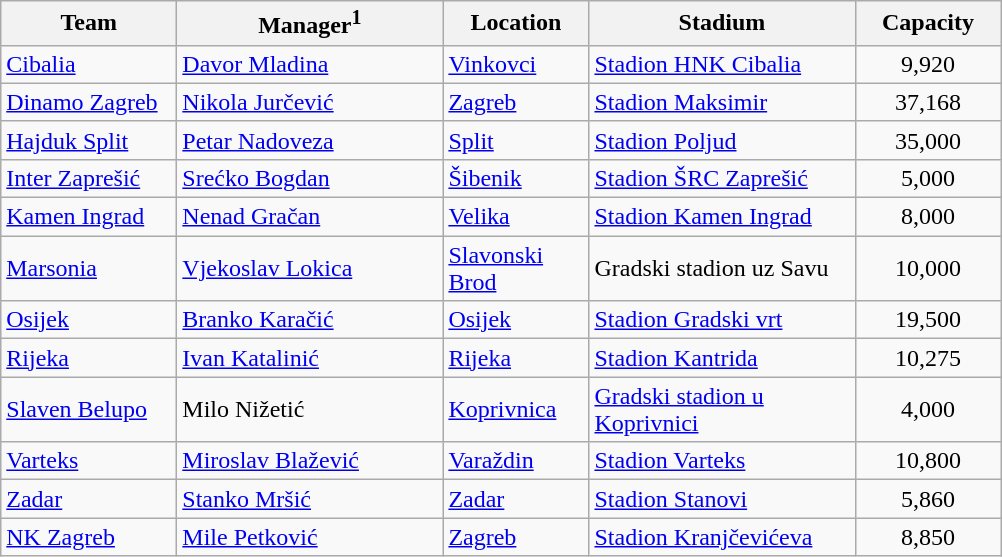<table class="wikitable sortable">
<tr>
<th width="110">Team</th>
<th width="170">Manager<sup>1</sup></th>
<th width="90">Location</th>
<th width="170">Stadium</th>
<th width="90">Capacity</th>
</tr>
<tr>
<td><a href='#'>Cibalia</a></td>
<td> <a href='#'>Davor Mladina</a></td>
<td><a href='#'>Vinkovci</a></td>
<td><a href='#'>Stadion HNK Cibalia</a></td>
<td align=center>9,920</td>
</tr>
<tr>
<td><a href='#'>Dinamo Zagreb</a></td>
<td> <a href='#'>Nikola Jurčević</a></td>
<td><a href='#'>Zagreb</a></td>
<td><a href='#'>Stadion Maksimir</a></td>
<td align=center>37,168</td>
</tr>
<tr>
<td><a href='#'>Hajduk Split</a></td>
<td> <a href='#'>Petar Nadoveza</a></td>
<td><a href='#'>Split</a></td>
<td><a href='#'>Stadion Poljud</a></td>
<td align=center>35,000</td>
</tr>
<tr>
<td><a href='#'>Inter Zaprešić</a></td>
<td> <a href='#'>Srećko Bogdan</a></td>
<td><a href='#'>Šibenik</a></td>
<td><a href='#'>Stadion ŠRC Zaprešić</a></td>
<td align=center>5,000</td>
</tr>
<tr>
<td><a href='#'>Kamen Ingrad</a></td>
<td> <a href='#'>Nenad Gračan</a></td>
<td><a href='#'>Velika</a></td>
<td><a href='#'>Stadion Kamen Ingrad</a></td>
<td align=center>8,000</td>
</tr>
<tr>
<td><a href='#'>Marsonia</a></td>
<td> <a href='#'>Vjekoslav Lokica</a></td>
<td><a href='#'>Slavonski Brod</a></td>
<td>Gradski stadion uz Savu</td>
<td align=center>10,000</td>
</tr>
<tr>
<td><a href='#'>Osijek</a></td>
<td> <a href='#'>Branko Karačić</a></td>
<td><a href='#'>Osijek</a></td>
<td><a href='#'>Stadion Gradski vrt</a></td>
<td align=center>19,500</td>
</tr>
<tr>
<td><a href='#'>Rijeka</a></td>
<td> <a href='#'>Ivan Katalinić</a></td>
<td><a href='#'>Rijeka</a></td>
<td><a href='#'>Stadion Kantrida</a></td>
<td align=center>10,275</td>
</tr>
<tr>
<td><a href='#'>Slaven Belupo</a></td>
<td> Milo Nižetić</td>
<td><a href='#'>Koprivnica</a></td>
<td><a href='#'>Gradski stadion u Koprivnici</a></td>
<td align=center>4,000</td>
</tr>
<tr>
<td><a href='#'>Varteks</a></td>
<td> <a href='#'>Miroslav Blažević</a></td>
<td><a href='#'>Varaždin</a></td>
<td><a href='#'>Stadion Varteks</a></td>
<td align=center>10,800</td>
</tr>
<tr>
<td><a href='#'>Zadar</a></td>
<td> <a href='#'>Stanko Mršić</a></td>
<td><a href='#'>Zadar</a></td>
<td><a href='#'>Stadion Stanovi</a></td>
<td align=center>5,860</td>
</tr>
<tr>
<td><a href='#'>NK Zagreb</a></td>
<td> <a href='#'>Mile Petković</a></td>
<td><a href='#'>Zagreb</a></td>
<td><a href='#'>Stadion Kranjčevićeva</a></td>
<td align=center>8,850</td>
</tr>
</table>
